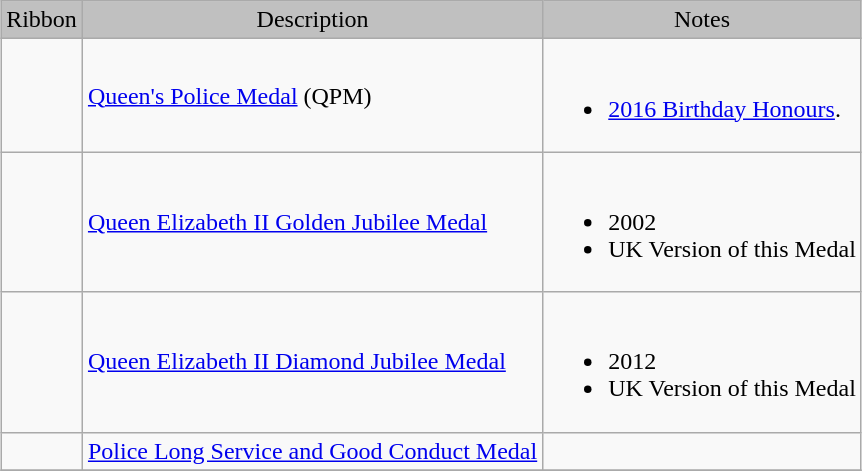<table class="wikitable" style="margin:1em auto;">
<tr style="background:silver;" align="center">
<td>Ribbon</td>
<td>Description</td>
<td>Notes</td>
</tr>
<tr>
<td></td>
<td><a href='#'>Queen's Police Medal</a> (QPM)</td>
<td><br><ul><li><a href='#'>2016 Birthday Honours</a>.</li></ul></td>
</tr>
<tr>
<td></td>
<td><a href='#'>Queen Elizabeth II Golden Jubilee Medal</a></td>
<td><br><ul><li>2002</li><li>UK Version of this Medal</li></ul></td>
</tr>
<tr>
<td></td>
<td><a href='#'>Queen Elizabeth II Diamond Jubilee Medal</a></td>
<td><br><ul><li>2012</li><li>UK Version of this Medal</li></ul></td>
</tr>
<tr>
<td></td>
<td><a href='#'>Police Long Service and Good Conduct Medal</a></td>
<td></td>
</tr>
<tr>
</tr>
</table>
